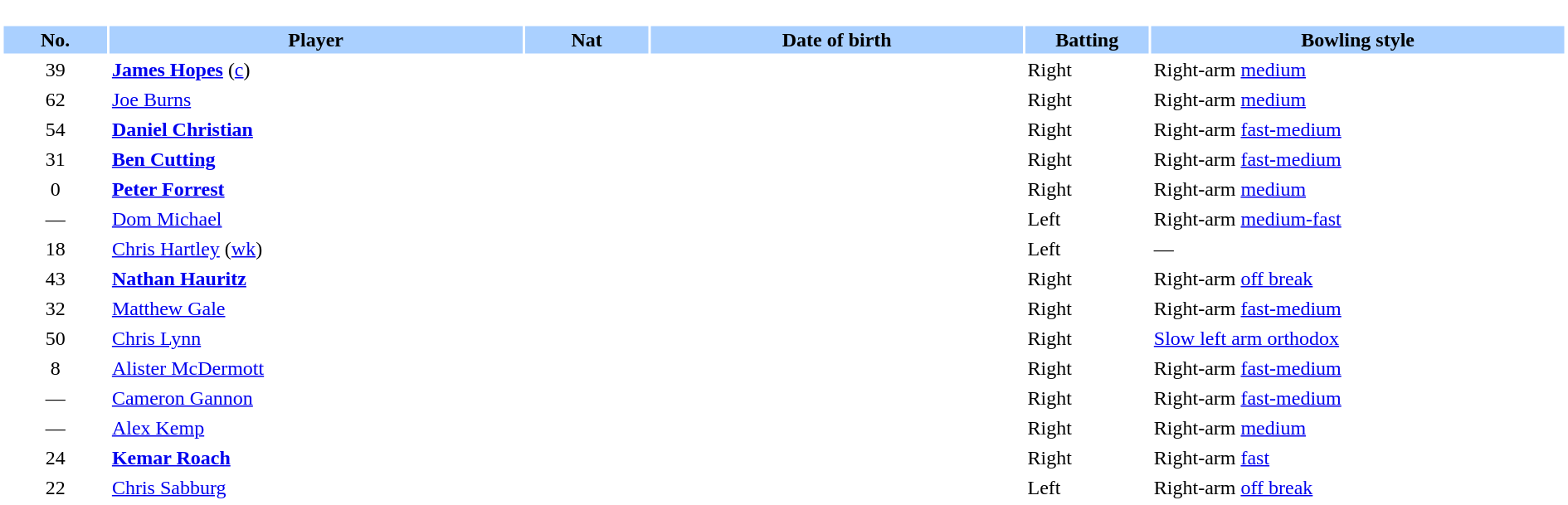<table border="0" style="width:100%;">
<tr>
<td style="vertical-align:top; background:#fff; width:90%;"><br><table border="0" cellspacing="2" cellpadding="2" style="width:100%;">
<tr style="background:#aad0ff;">
<th scope="col" style="width:5%;">No.</th>
<th scope="col" style="width:20%;">Player</th>
<th scope="col" style="width:6%;">Nat</th>
<th scope="col" style="width:18%;">Date of birth</th>
<th scope="col" style="width:6%;">Batting</th>
<th scope="col" style="width:20%;">Bowling style</th>
</tr>
<tr>
<td style="text-align:center">39</td>
<td><strong><a href='#'>James Hopes</a></strong> (<a href='#'>c</a>)</td>
<td style="text-align:center"></td>
<td></td>
<td>Right</td>
<td>Right-arm <a href='#'>medium</a></td>
</tr>
<tr>
<td style="text-align:center">62</td>
<td><a href='#'>Joe Burns</a></td>
<td style="text-align:center"></td>
<td></td>
<td>Right</td>
<td>Right-arm <a href='#'>medium</a></td>
</tr>
<tr>
<td style="text-align:center">54</td>
<td><strong><a href='#'>Daniel Christian</a></strong></td>
<td style="text-align:center"></td>
<td></td>
<td>Right</td>
<td>Right-arm <a href='#'>fast-medium</a></td>
</tr>
<tr>
<td style="text-align:center">31</td>
<td><strong><a href='#'>Ben Cutting</a></strong></td>
<td style="text-align:center"></td>
<td></td>
<td>Right</td>
<td>Right-arm <a href='#'>fast-medium</a></td>
</tr>
<tr>
<td style="text-align:center">0</td>
<td><strong><a href='#'>Peter Forrest</a></strong></td>
<td style="text-align:center"></td>
<td></td>
<td>Right</td>
<td>Right-arm <a href='#'>medium</a></td>
</tr>
<tr>
<td style="text-align:center">—</td>
<td><a href='#'>Dom Michael</a></td>
<td style="text-align:center"></td>
<td></td>
<td>Left</td>
<td>Right-arm <a href='#'>medium-fast</a></td>
</tr>
<tr>
<td style="text-align:center">18</td>
<td><a href='#'>Chris Hartley</a> (<a href='#'>wk</a>)</td>
<td style="text-align:center"></td>
<td></td>
<td>Left</td>
<td>—</td>
</tr>
<tr>
<td style="text-align:center">43</td>
<td><strong><a href='#'>Nathan Hauritz</a></strong></td>
<td style="text-align:center"></td>
<td></td>
<td>Right</td>
<td>Right-arm <a href='#'>off break</a></td>
</tr>
<tr>
<td style="text-align:center">32</td>
<td><a href='#'>Matthew Gale</a></td>
<td style="text-align:center"></td>
<td></td>
<td>Right</td>
<td>Right-arm <a href='#'>fast-medium</a></td>
</tr>
<tr>
<td style="text-align:center">50</td>
<td><a href='#'>Chris Lynn</a></td>
<td style="text-align:center"></td>
<td></td>
<td>Right</td>
<td><a href='#'>Slow left arm orthodox</a></td>
</tr>
<tr>
<td style="text-align:center">8</td>
<td><a href='#'>Alister McDermott</a></td>
<td style="text-align:center"></td>
<td></td>
<td>Right</td>
<td>Right-arm <a href='#'>fast-medium</a></td>
</tr>
<tr>
<td style="text-align:center">—</td>
<td><a href='#'>Cameron Gannon</a></td>
<td style="text-align:center"></td>
<td></td>
<td>Right</td>
<td>Right-arm <a href='#'>fast-medium</a></td>
</tr>
<tr>
<td style="text-align:center">—</td>
<td><a href='#'>Alex Kemp</a></td>
<td style="text-align:center"></td>
<td></td>
<td>Right</td>
<td>Right-arm <a href='#'>medium</a></td>
</tr>
<tr>
<td style="text-align:center">24</td>
<td><strong><a href='#'>Kemar Roach</a></strong></td>
<td style="text-align:center"></td>
<td></td>
<td>Right</td>
<td>Right-arm <a href='#'>fast</a></td>
</tr>
<tr>
<td style="text-align:center">22</td>
<td><a href='#'>Chris Sabburg</a></td>
<td style="text-align:center"></td>
<td></td>
<td>Left</td>
<td>Right-arm <a href='#'>off break</a></td>
</tr>
</table>
</td>
</tr>
</table>
